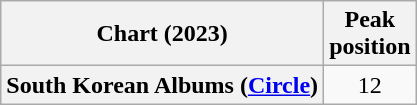<table class="wikitable plainrowheaders" style="text-align:center;">
<tr>
<th scope="col">Chart (2023)</th>
<th scope="col">Peak<br>position</th>
</tr>
<tr>
<th scope="row">South Korean Albums (<a href='#'>Circle</a>)</th>
<td>12</td>
</tr>
</table>
